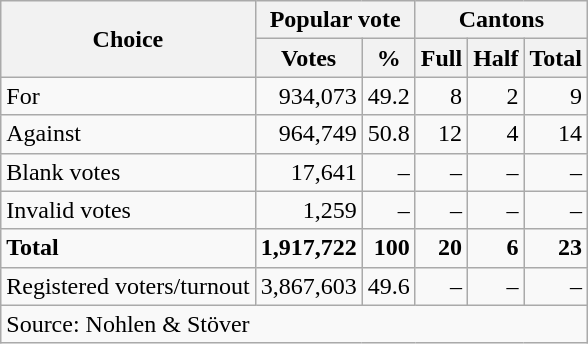<table class=wikitable style=text-align:right>
<tr>
<th rowspan=2>Choice</th>
<th colspan=2>Popular vote</th>
<th colspan=3>Cantons</th>
</tr>
<tr>
<th>Votes</th>
<th>%</th>
<th>Full</th>
<th>Half</th>
<th>Total</th>
</tr>
<tr>
<td align=left>For</td>
<td>934,073</td>
<td>49.2</td>
<td>8</td>
<td>2</td>
<td>9</td>
</tr>
<tr>
<td align=left>Against</td>
<td>964,749</td>
<td>50.8</td>
<td>12</td>
<td>4</td>
<td>14</td>
</tr>
<tr>
<td align=left>Blank votes</td>
<td>17,641</td>
<td>–</td>
<td>–</td>
<td>–</td>
<td>–</td>
</tr>
<tr>
<td align=left>Invalid votes</td>
<td>1,259</td>
<td>–</td>
<td>–</td>
<td>–</td>
<td>–</td>
</tr>
<tr>
<td align=left><strong>Total</strong></td>
<td><strong>1,917,722</strong></td>
<td><strong>100</strong></td>
<td><strong>20</strong></td>
<td><strong>6</strong></td>
<td><strong>23</strong></td>
</tr>
<tr>
<td align=left>Registered voters/turnout</td>
<td>3,867,603</td>
<td>49.6</td>
<td>–</td>
<td>–</td>
<td>–</td>
</tr>
<tr>
<td align=left colspan=11>Source: Nohlen & Stöver</td>
</tr>
</table>
